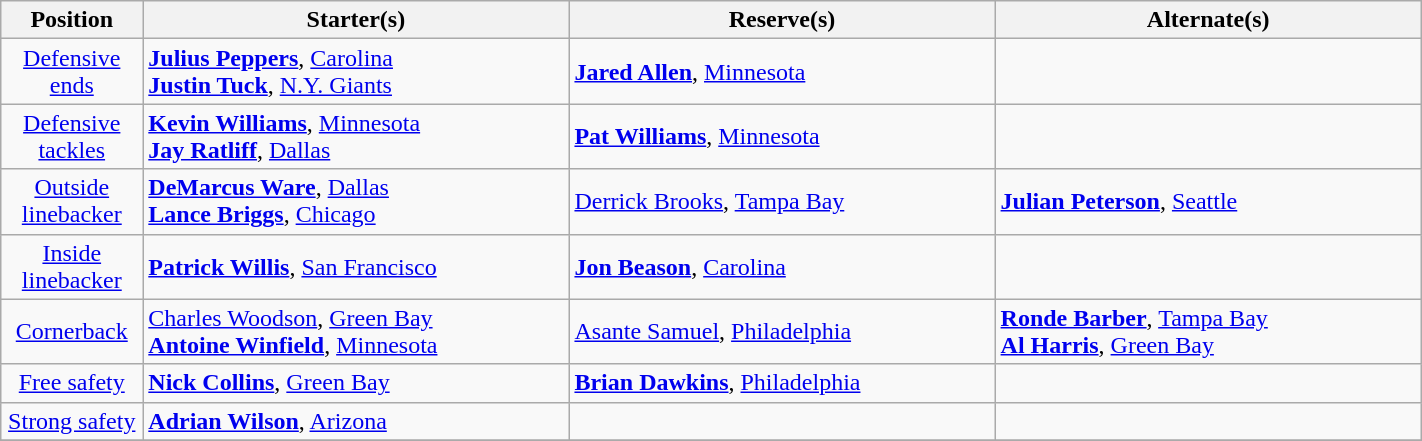<table class="wikitable" style="width:75%;">
<tr>
<th style="width:10%;">Position</th>
<th style="width:30%;">Starter(s)</th>
<th style="width:30%;">Reserve(s)</th>
<th style="width:30%;">Alternate(s)</th>
</tr>
<tr>
<td align=center><a href='#'>Defensive ends</a></td>
<td> <strong><a href='#'>Julius Peppers</a></strong>, <a href='#'>Carolina</a><br> <strong><a href='#'>Justin Tuck</a></strong>, <a href='#'>N.Y. Giants</a></td>
<td> <strong><a href='#'>Jared Allen</a></strong>, <a href='#'>Minnesota</a></td>
<td></td>
</tr>
<tr>
<td align=center><a href='#'>Defensive tackles</a></td>
<td> <strong><a href='#'>Kevin Williams</a></strong>, <a href='#'>Minnesota</a><br> <strong><a href='#'>Jay Ratliff</a></strong>, <a href='#'>Dallas</a></td>
<td> <strong><a href='#'>Pat Williams</a></strong>, <a href='#'>Minnesota</a></td>
<td></td>
</tr>
<tr>
<td align=center><a href='#'>Outside linebacker</a></td>
<td> <strong><a href='#'>DeMarcus Ware</a></strong>, <a href='#'>Dallas</a><br> <strong><a href='#'>Lance Briggs</a></strong>, <a href='#'>Chicago</a></td>
<td> <a href='#'>Derrick Brooks</a>, <a href='#'>Tampa Bay</a></td>
<td> <strong><a href='#'>Julian Peterson</a></strong>, <a href='#'>Seattle</a></td>
</tr>
<tr>
<td align=center><a href='#'>Inside linebacker</a></td>
<td> <strong><a href='#'>Patrick Willis</a></strong>, <a href='#'>San Francisco</a></td>
<td> <strong><a href='#'>Jon Beason</a></strong>, <a href='#'>Carolina</a></td>
<td></td>
</tr>
<tr>
<td align=center><a href='#'>Cornerback</a></td>
<td> <a href='#'>Charles Woodson</a>, <a href='#'>Green Bay</a><br> <strong><a href='#'>Antoine Winfield</a></strong>, <a href='#'>Minnesota</a></td>
<td> <a href='#'>Asante Samuel</a>, <a href='#'>Philadelphia</a></td>
<td> <strong><a href='#'>Ronde Barber</a></strong>, <a href='#'>Tampa Bay</a><br> <strong><a href='#'>Al Harris</a></strong>, <a href='#'>Green Bay</a></td>
</tr>
<tr>
<td align=center><a href='#'>Free safety</a></td>
<td> <strong><a href='#'>Nick Collins</a></strong>, <a href='#'>Green Bay</a></td>
<td> <strong><a href='#'>Brian Dawkins</a></strong>, <a href='#'>Philadelphia</a></td>
<td></td>
</tr>
<tr>
<td align=center><a href='#'>Strong safety</a></td>
<td> <strong><a href='#'>Adrian Wilson</a></strong>, <a href='#'>Arizona</a></td>
<td></td>
<td></td>
</tr>
<tr>
</tr>
</table>
